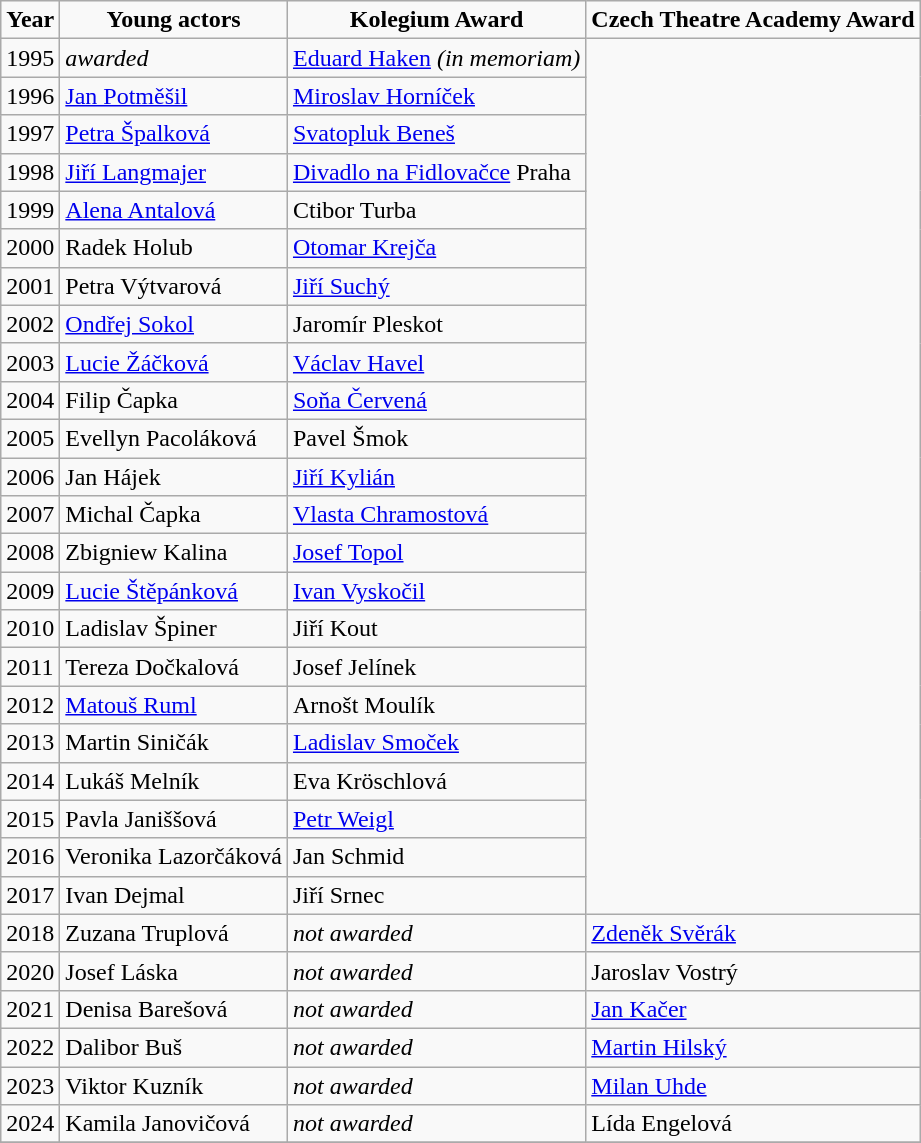<table class="wikitable">
<tr>
<td align = "center"><strong>Year</strong></td>
<td align = "center"><strong>Young actors</strong></td>
<td align = "center"><strong>Kolegium Award</strong></td>
<td align = "center"><strong>Czech Theatre Academy Award</strong></td>
</tr>
<tr>
<td>1995</td>
<td><em>awarded</em></td>
<td><a href='#'>Eduard Haken</a> <em>(in memoriam)</em></td>
</tr>
<tr>
<td>1996</td>
<td><a href='#'>Jan Potměšil</a></td>
<td><a href='#'>Miroslav Horníček</a></td>
</tr>
<tr>
<td>1997</td>
<td><a href='#'>Petra Špalková</a></td>
<td><a href='#'>Svatopluk Beneš</a></td>
</tr>
<tr>
<td>1998</td>
<td><a href='#'>Jiří Langmajer</a></td>
<td><a href='#'>Divadlo na Fidlovačce</a> Praha</td>
</tr>
<tr>
<td>1999</td>
<td><a href='#'>Alena Antalová</a></td>
<td>Ctibor Turba</td>
</tr>
<tr>
<td>2000</td>
<td>Radek Holub</td>
<td><a href='#'>Otomar Krejča</a></td>
</tr>
<tr>
<td>2001</td>
<td>Petra Výtvarová</td>
<td><a href='#'>Jiří Suchý</a></td>
</tr>
<tr>
<td>2002</td>
<td><a href='#'>Ondřej Sokol</a></td>
<td>Jaromír Pleskot</td>
</tr>
<tr>
<td>2003</td>
<td><a href='#'>Lucie Žáčková</a></td>
<td><a href='#'>Václav Havel</a></td>
</tr>
<tr>
<td>2004</td>
<td>Filip Čapka</td>
<td><a href='#'>Soňa Červená</a></td>
</tr>
<tr>
<td>2005</td>
<td>Evellyn Pacoláková</td>
<td>Pavel Šmok</td>
</tr>
<tr>
<td>2006</td>
<td>Jan Hájek</td>
<td><a href='#'>Jiří Kylián</a></td>
</tr>
<tr>
<td>2007</td>
<td>Michal Čapka</td>
<td><a href='#'>Vlasta Chramostová</a></td>
</tr>
<tr>
<td>2008</td>
<td>Zbigniew Kalina</td>
<td><a href='#'>Josef Topol</a></td>
</tr>
<tr>
<td>2009</td>
<td><a href='#'>Lucie Štěpánková</a></td>
<td><a href='#'>Ivan Vyskočil</a></td>
</tr>
<tr>
<td>2010</td>
<td>Ladislav Špiner</td>
<td>Jiří Kout</td>
</tr>
<tr>
<td>2011</td>
<td>Tereza Dočkalová</td>
<td>Josef Jelínek</td>
</tr>
<tr>
<td>2012</td>
<td><a href='#'>Matouš Ruml</a></td>
<td>Arnošt Moulík</td>
</tr>
<tr>
<td>2013</td>
<td>Martin Siničák</td>
<td><a href='#'>Ladislav Smoček</a></td>
</tr>
<tr>
<td>2014</td>
<td>Lukáš Melník</td>
<td>Eva Kröschlová</td>
</tr>
<tr>
<td>2015</td>
<td>Pavla Janiššová</td>
<td><a href='#'>Petr Weigl</a></td>
</tr>
<tr>
<td>2016</td>
<td>Veronika Lazorčáková</td>
<td>Jan Schmid</td>
</tr>
<tr>
<td>2017</td>
<td>Ivan Dejmal</td>
<td>Jiří Srnec</td>
</tr>
<tr>
<td>2018</td>
<td>Zuzana Truplová</td>
<td><em>not awarded</em></td>
<td><a href='#'>Zdeněk Svěrák</a></td>
</tr>
<tr>
<td>2020</td>
<td>Josef Láska</td>
<td><em>not awarded</em></td>
<td>Jaroslav Vostrý</td>
</tr>
<tr>
<td>2021</td>
<td>Denisa Barešová</td>
<td><em>not awarded</em></td>
<td><a href='#'>Jan Kačer</a></td>
</tr>
<tr>
<td>2022</td>
<td>Dalibor Buš</td>
<td><em>not awarded</em></td>
<td><a href='#'>Martin Hilský</a></td>
</tr>
<tr>
<td>2023</td>
<td>Viktor Kuzník</td>
<td><em>not awarded</em></td>
<td><a href='#'>Milan Uhde</a></td>
</tr>
<tr>
<td>2024</td>
<td>Kamila Janovičová</td>
<td><em>not awarded</em></td>
<td>Lída Engelová</td>
</tr>
<tr>
</tr>
</table>
